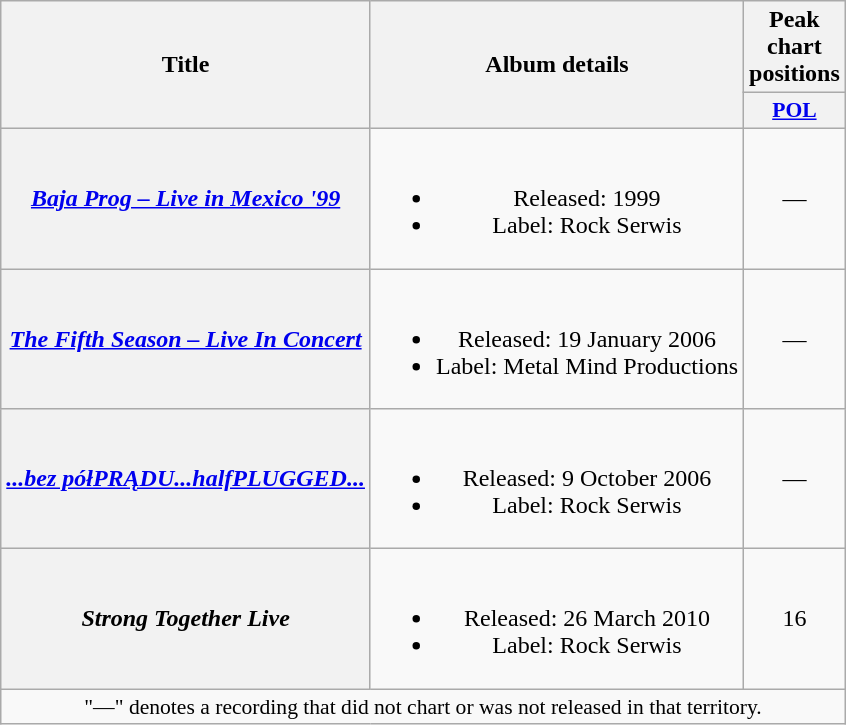<table class="wikitable plainrowheaders" style="text-align:center;">
<tr>
<th scope="col" rowspan="2">Title</th>
<th scope="col" rowspan="2">Album details</th>
<th scope="col" colspan="1">Peak chart positions</th>
</tr>
<tr>
<th scope="col" style="width:3em;font-size:90%;"><a href='#'>POL</a><br></th>
</tr>
<tr>
<th scope="row"><em><a href='#'>Baja Prog – Live in Mexico '99</a></em></th>
<td><br><ul><li>Released: 1999</li><li>Label: Rock Serwis</li></ul></td>
<td>—</td>
</tr>
<tr>
<th scope="row"><em><a href='#'>The Fifth Season – Live In Concert</a></em></th>
<td><br><ul><li>Released: 19 January 2006</li><li>Label: Metal Mind Productions</li></ul></td>
<td>—</td>
</tr>
<tr>
<th scope="row"><em><a href='#'>...bez półPRĄDU...halfPLUGGED...</a></em></th>
<td><br><ul><li>Released: 9 October 2006</li><li>Label: Rock Serwis</li></ul></td>
<td>—</td>
</tr>
<tr>
<th scope="row"><em>Strong Together Live</em></th>
<td><br><ul><li>Released: 26 March 2010</li><li>Label: Rock Serwis</li></ul></td>
<td>16</td>
</tr>
<tr>
<td colspan="15" style="font-size:90%">"—" denotes a recording that did not chart or was not released in that territory.</td>
</tr>
</table>
